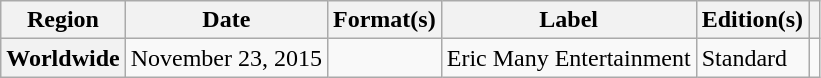<table class="wikitable plainrowheaders">
<tr>
<th scope="col">Region</th>
<th scope="col">Date</th>
<th scope="col">Format(s)</th>
<th scope="col">Label</th>
<th scope="col">Edition(s)</th>
<th scope="col"></th>
</tr>
<tr>
<th scope="row">Worldwide</th>
<td>November 23, 2015</td>
<td></td>
<td>Eric Many Entertainment</td>
<td>Standard</td>
<td style="text-align:center;"></td>
</tr>
</table>
